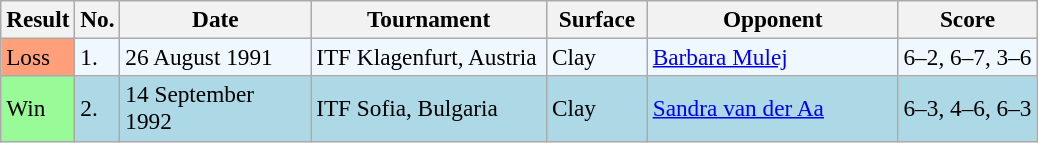<table class="sortable wikitable" style="font-size:97%;">
<tr>
<th width=40>Result</th>
<th width=20>No.</th>
<th width=120>Date</th>
<th width=150>Tournament</th>
<th width=60>Surface</th>
<th width=160>Opponent</th>
<th class="unsortable">Score</th>
</tr>
<tr bgcolor="#f0f8ff">
<td bgcolor="FFA07A">Loss</td>
<td>1.</td>
<td>26 August 1991</td>
<td>ITF Klagenfurt, Austria</td>
<td>Clay</td>
<td> <a href='#'>Barbara Mulej</a></td>
<td>6–2, 6–7, 3–6</td>
</tr>
<tr bgcolor="lightblue">
<td bgcolor="98FB98">Win</td>
<td>2.</td>
<td>14 September 1992</td>
<td>ITF Sofia, Bulgaria</td>
<td>Clay</td>
<td> <a href='#'>Sandra van der Aa</a></td>
<td>6–3, 4–6, 6–3</td>
</tr>
</table>
